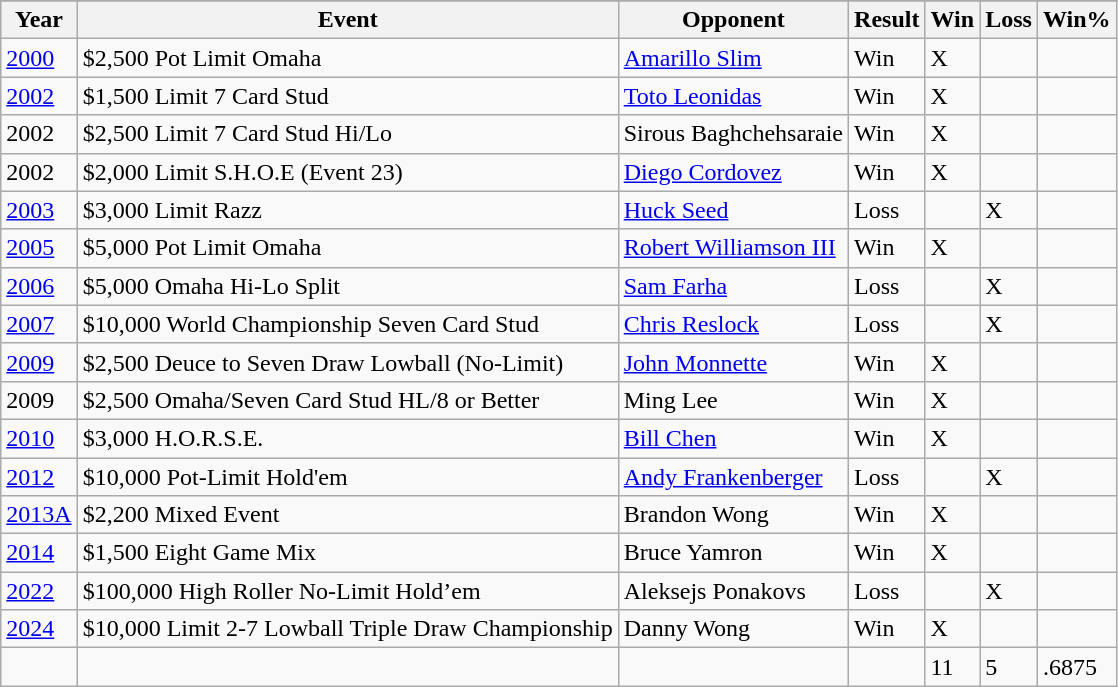<table class="wikitable">
<tr>
</tr>
<tr>
<th>Year</th>
<th>Event</th>
<th>Opponent</th>
<th>Result</th>
<th>Win</th>
<th>Loss</th>
<th>Win%</th>
</tr>
<tr>
<td><a href='#'>2000</a></td>
<td>$2,500 Pot Limit Omaha</td>
<td><a href='#'>Amarillo Slim</a></td>
<td>Win</td>
<td>X</td>
<td></td>
<td></td>
</tr>
<tr>
<td><a href='#'>2002</a></td>
<td>$1,500 Limit 7 Card Stud</td>
<td><a href='#'>Toto Leonidas</a></td>
<td>Win</td>
<td>X</td>
<td></td>
<td></td>
</tr>
<tr>
<td>2002</td>
<td>$2,500 Limit 7 Card Stud Hi/Lo</td>
<td>Sirous Baghchehsaraie</td>
<td>Win</td>
<td>X</td>
<td></td>
<td></td>
</tr>
<tr>
<td>2002</td>
<td>$2,000 Limit S.H.O.E (Event 23)</td>
<td><a href='#'>Diego Cordovez</a></td>
<td>Win</td>
<td>X</td>
<td></td>
<td></td>
</tr>
<tr>
<td><a href='#'>2003</a></td>
<td>$3,000 Limit Razz</td>
<td><a href='#'>Huck Seed</a></td>
<td>Loss</td>
<td></td>
<td>X</td>
<td></td>
</tr>
<tr>
<td><a href='#'>2005</a></td>
<td>$5,000 Pot Limit Omaha</td>
<td><a href='#'>Robert Williamson III</a></td>
<td>Win</td>
<td>X</td>
<td></td>
<td></td>
</tr>
<tr>
<td><a href='#'>2006</a></td>
<td>$5,000 Omaha Hi-Lo Split</td>
<td><a href='#'>Sam Farha</a></td>
<td>Loss</td>
<td></td>
<td>X</td>
<td></td>
</tr>
<tr>
<td><a href='#'>2007</a></td>
<td>$10,000 World Championship Seven Card Stud</td>
<td><a href='#'>Chris Reslock</a></td>
<td>Loss</td>
<td></td>
<td>X</td>
<td></td>
</tr>
<tr>
<td><a href='#'>2009</a></td>
<td>$2,500 Deuce to Seven Draw Lowball (No-Limit)</td>
<td><a href='#'>John Monnette</a></td>
<td>Win</td>
<td>X</td>
<td></td>
<td></td>
</tr>
<tr>
<td>2009</td>
<td>$2,500 Omaha/Seven Card Stud HL/8 or Better</td>
<td>Ming Lee</td>
<td>Win</td>
<td>X</td>
<td></td>
<td></td>
</tr>
<tr>
<td><a href='#'>2010</a></td>
<td>$3,000 H.O.R.S.E.</td>
<td><a href='#'>Bill Chen</a></td>
<td>Win</td>
<td>X</td>
<td></td>
<td></td>
</tr>
<tr>
<td><a href='#'>2012</a></td>
<td>$10,000 Pot-Limit Hold'em</td>
<td><a href='#'>Andy Frankenberger</a></td>
<td>Loss</td>
<td></td>
<td>X</td>
<td></td>
</tr>
<tr>
<td><a href='#'>2013A</a></td>
<td>$2,200 Mixed Event</td>
<td>Brandon Wong</td>
<td>Win</td>
<td>X</td>
<td></td>
<td></td>
</tr>
<tr>
<td><a href='#'>2014</a></td>
<td>$1,500 Eight Game Mix</td>
<td>Bruce Yamron</td>
<td>Win</td>
<td>X</td>
<td></td>
<td></td>
</tr>
<tr>
<td><a href='#'>2022</a></td>
<td>$100,000 High Roller No-Limit Hold’em</td>
<td>Aleksejs Ponakovs</td>
<td>Loss</td>
<td></td>
<td>X</td>
<td></td>
</tr>
<tr>
<td><a href='#'>2024</a></td>
<td>$10,000 Limit 2-7 Lowball Triple Draw Championship</td>
<td>Danny Wong</td>
<td>Win</td>
<td>X</td>
<td></td>
</tr>
<tr>
<td></td>
<td></td>
<td></td>
<td></td>
<td>11</td>
<td>5</td>
<td>.6875</td>
</tr>
</table>
